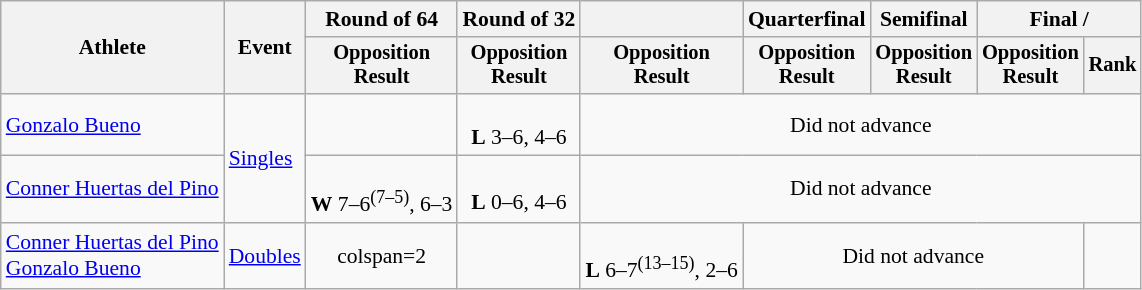<table class=wikitable style=font-size:90%;text-align:center>
<tr>
<th rowspan=2>Athlete</th>
<th rowspan=2>Event</th>
<th>Round of 64</th>
<th>Round of 32</th>
<th></th>
<th>Quarterfinal</th>
<th>Semifinal</th>
<th colspan=2>Final / </th>
</tr>
<tr style=font-size:95%>
<th>Opposition<br>Result</th>
<th>Opposition<br>Result</th>
<th>Opposition<br>Result</th>
<th>Opposition<br>Result</th>
<th>Opposition<br>Result</th>
<th>Opposition<br>Result</th>
<th>Rank</th>
</tr>
<tr>
<td align=left><a href='#'>Gonzalo Bueno</a></td>
<td align=left rowspan=2><a href='#'>Singles</a></td>
<td></td>
<td><br><strong>L</strong> 3–6, 4–6</td>
<td colspan=5>Did not advance</td>
</tr>
<tr>
<td align=left><a href='#'>Conner Huertas del Pino</a></td>
<td><br><strong>W</strong> 7–6<sup>(7–5)</sup>, 6–3</td>
<td><br><strong>L</strong> 0–6, 4–6</td>
<td colspan=5>Did not advance</td>
</tr>
<tr>
<td align=left><a href='#'>Conner Huertas del Pino</a><br><a href='#'>Gonzalo Bueno</a></td>
<td align=left><a href='#'>Doubles</a></td>
<td>colspan=2 </td>
<td></td>
<td><br><strong>L</strong> 6–7<sup>(13–15)</sup>, 2–6</td>
<td colspan=3>Did not advance</td>
</tr>
</table>
